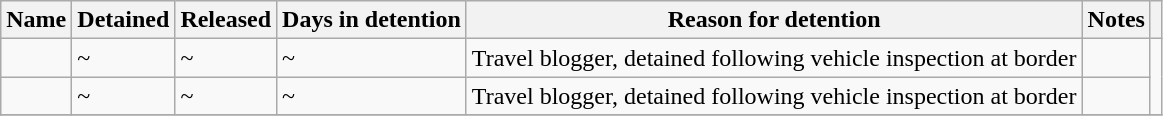<table class="wikitable sortable">
<tr>
<th>Name</th>
<th>Detained</th>
<th>Released</th>
<th>Days in detention</th>
<th>Reason for detention</th>
<th>Notes</th>
<th class="unsortable"></th>
</tr>
<tr>
<td></td>
<td>~</td>
<td>~</td>
<td>~</td>
<td>Travel blogger, detained following vehicle inspection at border</td>
<td></td>
<td rowspan=2 align="center"></td>
</tr>
<tr>
<td></td>
<td>~</td>
<td>~</td>
<td>~</td>
<td>Travel blogger, detained following vehicle inspection at border</td>
<td></td>
</tr>
<tr>
</tr>
</table>
